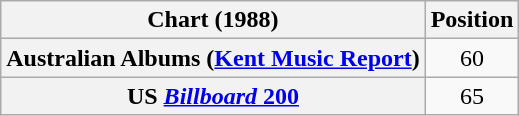<table class="wikitable sortable plainrowheaders">
<tr>
<th scope="col">Chart (1988)</th>
<th scope="col">Position</th>
</tr>
<tr>
<th scope="row">Australian Albums (<a href='#'>Kent Music Report</a>)</th>
<td align="center">60</td>
</tr>
<tr>
<th scope="row">US <a href='#'><em>Billboard</em> 200</a></th>
<td align="center">65</td>
</tr>
</table>
